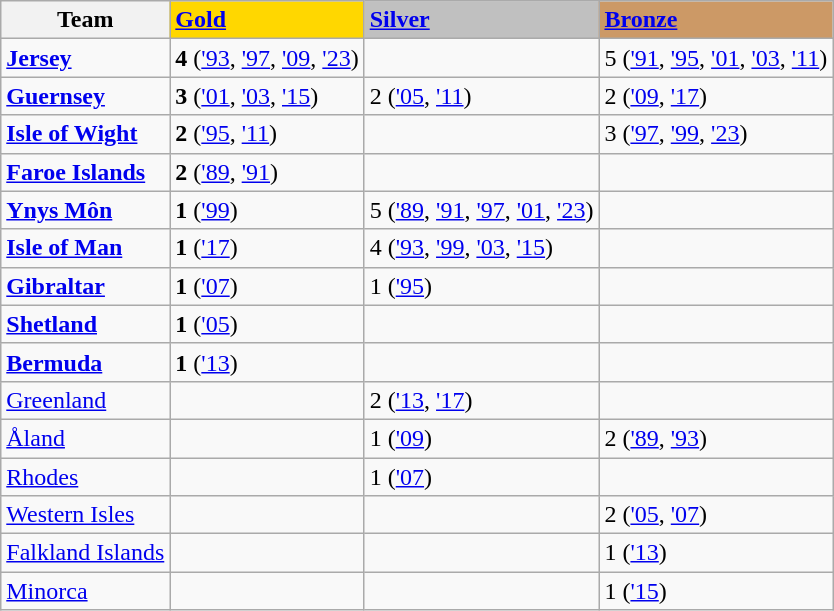<table class="wikitable">
<tr align=left>
<th>Team</th>
<td style="background-color: gold"><a href='#'><strong>Gold</strong></a></td>
<td style="background-color: silver"><a href='#'><strong>Silver</strong></a></td>
<td style="background-color: #CC9966"><a href='#'><strong>Bronze</strong></a></td>
</tr>
<tr>
<td> <strong><a href='#'>Jersey</a></strong></td>
<td><strong>4</strong> (<a href='#'>'93</a>, <a href='#'>'97</a>, <a href='#'>'09</a>, <a href='#'>'23</a>)</td>
<td></td>
<td>5 (<a href='#'>'91</a>, <a href='#'>'95</a>, <a href='#'>'01</a>, <a href='#'>'03</a>, <a href='#'>'11</a>)</td>
</tr>
<tr>
<td> <strong><a href='#'>Guernsey</a></strong></td>
<td><strong>3</strong> (<a href='#'>'01</a>, <a href='#'>'03</a>, <a href='#'>'15</a>)</td>
<td>2 (<a href='#'>'05</a>, <a href='#'>'11</a>)</td>
<td>2 (<a href='#'>'09</a>, <a href='#'>'17</a>)</td>
</tr>
<tr>
<td> <strong><a href='#'>Isle of Wight</a></strong></td>
<td><strong>2</strong> (<a href='#'>'95</a>, <a href='#'>'11</a>)</td>
<td></td>
<td>3 (<a href='#'>'97</a>, <a href='#'>'99</a>, <a href='#'>'23</a>)</td>
</tr>
<tr>
<td> <strong><a href='#'>Faroe Islands</a></strong></td>
<td><strong>2</strong> (<a href='#'>'89</a>, <a href='#'>'91</a>)</td>
<td></td>
<td></td>
</tr>
<tr>
<td> <strong><a href='#'>Ynys Môn</a></strong></td>
<td><strong>1</strong> (<a href='#'>'99</a>)</td>
<td>5 (<a href='#'>'89</a>, <a href='#'>'91</a>, <a href='#'>'97</a>, <a href='#'>'01</a>, <a href='#'>'23</a>)</td>
<td></td>
</tr>
<tr>
<td> <strong><a href='#'>Isle of Man</a></strong></td>
<td><strong>1</strong> (<a href='#'>'17</a>)</td>
<td>4 (<a href='#'>'93</a>, <a href='#'>'99</a>, <a href='#'>'03</a>, <a href='#'>'15</a>)</td>
<td></td>
</tr>
<tr>
<td> <strong><a href='#'>Gibraltar</a></strong></td>
<td><strong>1</strong> (<a href='#'>'07</a>)</td>
<td>1 (<a href='#'>'95</a>)</td>
<td></td>
</tr>
<tr>
<td> <strong><a href='#'>Shetland</a></strong></td>
<td><strong>1</strong> (<a href='#'>'05</a>)</td>
<td></td>
<td></td>
</tr>
<tr>
<td> <strong><a href='#'>Bermuda</a></strong></td>
<td><strong>1</strong> (<a href='#'>'13</a>)</td>
<td></td>
<td></td>
</tr>
<tr>
<td> <a href='#'>Greenland</a></td>
<td></td>
<td>2 (<a href='#'>'13</a>, <a href='#'>'17</a>)</td>
<td></td>
</tr>
<tr>
<td> <a href='#'>Åland</a></td>
<td></td>
<td>1 (<a href='#'>'09</a>)</td>
<td>2 (<a href='#'>'89</a>, <a href='#'>'93</a>)</td>
</tr>
<tr>
<td> <a href='#'>Rhodes</a></td>
<td></td>
<td>1 (<a href='#'>'07</a>)</td>
<td></td>
</tr>
<tr>
<td> <a href='#'>Western Isles</a></td>
<td></td>
<td></td>
<td>2 (<a href='#'>'05</a>, <a href='#'>'07</a>)</td>
</tr>
<tr>
<td> <a href='#'>Falkland Islands</a></td>
<td></td>
<td></td>
<td>1 (<a href='#'>'13</a>)</td>
</tr>
<tr>
<td> <a href='#'>Minorca</a></td>
<td></td>
<td></td>
<td>1 (<a href='#'>'15</a>)</td>
</tr>
</table>
